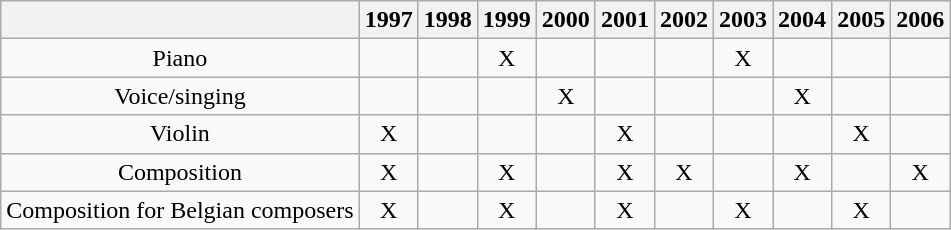<table class="wikitable" style="text-align:center">
<tr>
<th></th>
<th>1997</th>
<th>1998</th>
<th>1999</th>
<th>2000</th>
<th>2001</th>
<th>2002</th>
<th>2003</th>
<th>2004</th>
<th>2005</th>
<th>2006</th>
</tr>
<tr>
<td>Piano</td>
<td></td>
<td></td>
<td>X</td>
<td></td>
<td></td>
<td></td>
<td>X</td>
<td></td>
<td></td>
<td></td>
</tr>
<tr>
<td>Voice/singing</td>
<td></td>
<td></td>
<td></td>
<td>X</td>
<td></td>
<td></td>
<td></td>
<td>X</td>
<td></td>
<td></td>
</tr>
<tr>
<td>Violin</td>
<td>X</td>
<td></td>
<td></td>
<td></td>
<td>X</td>
<td></td>
<td></td>
<td></td>
<td>X</td>
<td></td>
</tr>
<tr>
<td>Composition</td>
<td>X</td>
<td></td>
<td>X</td>
<td></td>
<td>X</td>
<td>X</td>
<td></td>
<td>X</td>
<td></td>
<td>X</td>
</tr>
<tr>
<td>Composition for Belgian composers</td>
<td>X</td>
<td></td>
<td>X</td>
<td></td>
<td>X</td>
<td></td>
<td>X</td>
<td></td>
<td>X</td>
<td></td>
</tr>
</table>
